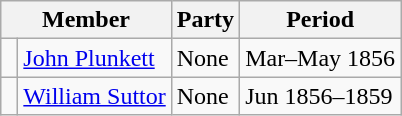<table class="wikitable">
<tr>
<th colspan="2">Member</th>
<th>Party</th>
<th>Period</th>
</tr>
<tr>
<td> </td>
<td><a href='#'>John Plunkett</a></td>
<td>None</td>
<td>Mar–May 1856</td>
</tr>
<tr>
<td> </td>
<td><a href='#'>William Suttor</a></td>
<td>None</td>
<td>Jun 1856–1859</td>
</tr>
</table>
